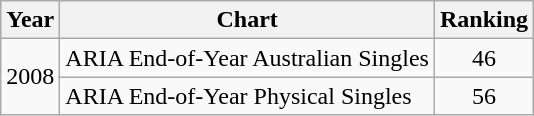<table class="wikitable">
<tr>
<th>Year</th>
<th>Chart</th>
<th>Ranking</th>
</tr>
<tr>
<td rowspan="2">2008</td>
<td>ARIA End-of-Year Australian Singles</td>
<td style="text-align:center;">46</td>
</tr>
<tr>
<td>ARIA End-of-Year Physical Singles</td>
<td style="text-align:center;">56</td>
</tr>
</table>
